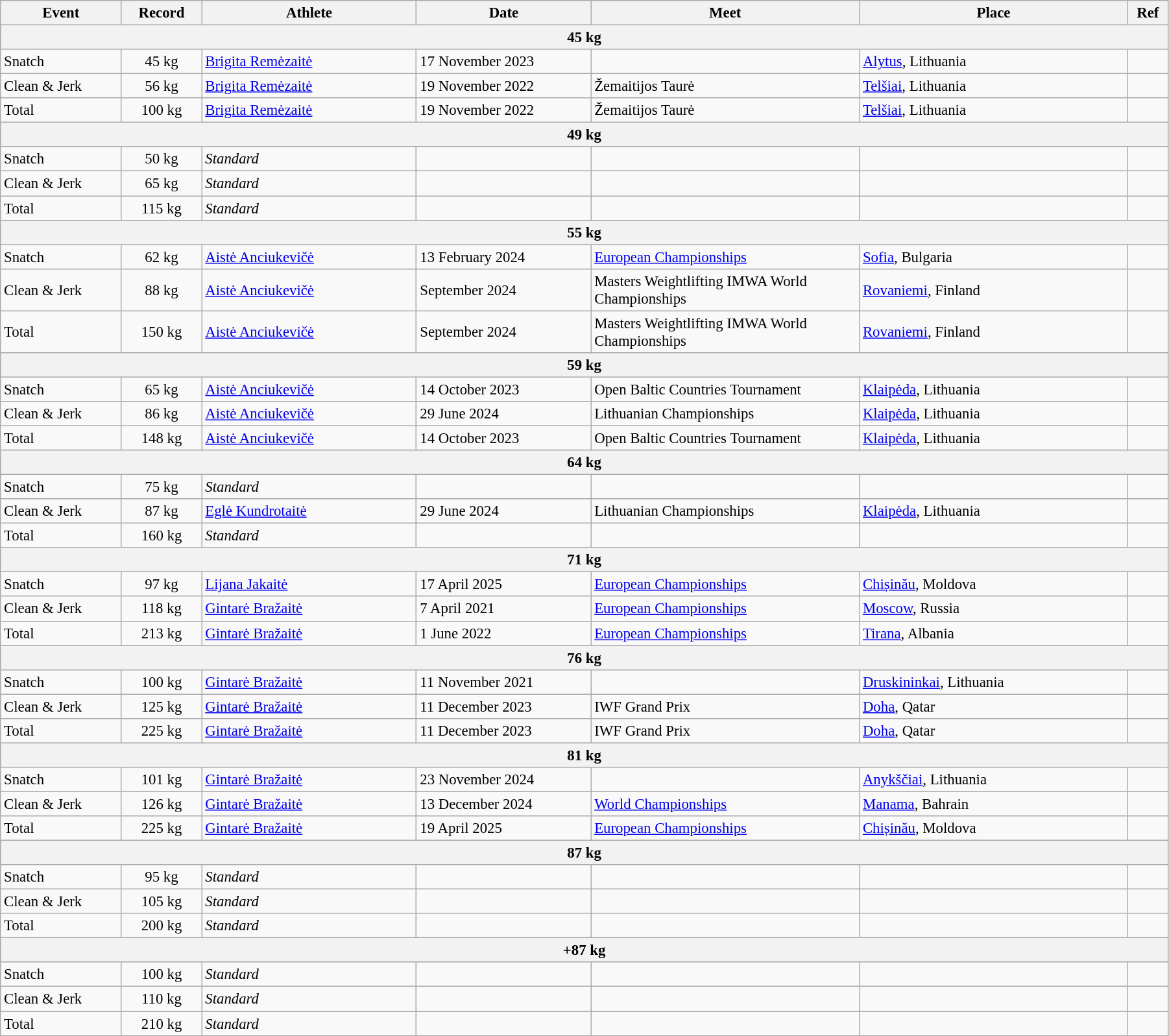<table class="wikitable" style="font-size:95%; width: 95%;">
<tr>
<th width=9%>Event</th>
<th width=6%>Record</th>
<th width=16%>Athlete</th>
<th width=13%>Date</th>
<th width=20%>Meet</th>
<th width=20%>Place</th>
<th width=3%>Ref</th>
</tr>
<tr bgcolor="#DDDDDD">
<th colspan="7">45 kg</th>
</tr>
<tr>
<td>Snatch</td>
<td align="center">45 kg</td>
<td><a href='#'>Brigita Remėzaitė</a></td>
<td>17 November 2023</td>
<td></td>
<td><a href='#'>Alytus</a>, Lithuania</td>
<td></td>
</tr>
<tr>
<td>Clean & Jerk</td>
<td align="center">56 kg</td>
<td><a href='#'>Brigita Remėzaitė</a></td>
<td>19 November 2022</td>
<td>Žemaitijos Taurė</td>
<td><a href='#'>Telšiai</a>, Lithuania</td>
<td></td>
</tr>
<tr>
<td>Total</td>
<td align="center">100 kg</td>
<td><a href='#'>Brigita Remėzaitė</a></td>
<td>19 November 2022</td>
<td>Žemaitijos Taurė</td>
<td><a href='#'>Telšiai</a>, Lithuania</td>
<td></td>
</tr>
<tr bgcolor="#DDDDDD">
<th colspan="7">49 kg</th>
</tr>
<tr>
<td>Snatch</td>
<td align="center">50 kg</td>
<td><em>Standard</em></td>
<td></td>
<td></td>
<td></td>
<td></td>
</tr>
<tr>
<td>Clean & Jerk</td>
<td align="center">65 kg</td>
<td><em>Standard</em></td>
<td></td>
<td></td>
<td></td>
<td></td>
</tr>
<tr>
<td>Total</td>
<td align="center">115 kg</td>
<td><em>Standard</em></td>
<td></td>
<td></td>
<td></td>
<td></td>
</tr>
<tr bgcolor="#DDDDDD">
<th colspan="7">55 kg</th>
</tr>
<tr>
<td>Snatch</td>
<td align="center">62 kg</td>
<td><a href='#'>Aistė Anciukevičė</a></td>
<td>13 February 2024</td>
<td><a href='#'>European Championships</a></td>
<td><a href='#'>Sofia</a>, Bulgaria</td>
<td></td>
</tr>
<tr>
<td>Clean & Jerk</td>
<td align="center">88 kg</td>
<td><a href='#'>Aistė Anciukevičė</a></td>
<td>September 2024</td>
<td>Masters Weightlifting IMWA World Championships</td>
<td><a href='#'>Rovaniemi</a>, Finland</td>
<td></td>
</tr>
<tr>
<td>Total</td>
<td align="center">150 kg</td>
<td><a href='#'>Aistė Anciukevičė</a></td>
<td>September 2024</td>
<td>Masters Weightlifting IMWA World Championships</td>
<td><a href='#'>Rovaniemi</a>, Finland</td>
<td></td>
</tr>
<tr bgcolor="#DDDDDD">
<th colspan="7">59 kg</th>
</tr>
<tr>
<td>Snatch</td>
<td align="center">65 kg</td>
<td><a href='#'>Aistė Anciukevičė</a></td>
<td>14 October 2023</td>
<td>Open Baltic Countries Tournament</td>
<td><a href='#'>Klaipėda</a>, Lithuania</td>
<td></td>
</tr>
<tr>
<td>Clean & Jerk</td>
<td align="center">86 kg</td>
<td><a href='#'>Aistė Anciukevičė</a></td>
<td>29 June 2024</td>
<td>Lithuanian Championships</td>
<td><a href='#'>Klaipėda</a>, Lithuania</td>
<td></td>
</tr>
<tr>
<td>Total</td>
<td align="center">148 kg</td>
<td><a href='#'>Aistė Anciukevičė</a></td>
<td>14 October 2023</td>
<td>Open Baltic Countries Tournament</td>
<td><a href='#'>Klaipėda</a>, Lithuania</td>
<td></td>
</tr>
<tr bgcolor="#DDDDDD">
<th colspan="7">64 kg</th>
</tr>
<tr>
<td>Snatch</td>
<td align="center">75 kg</td>
<td><em>Standard</em></td>
<td></td>
<td></td>
<td></td>
<td></td>
</tr>
<tr>
<td>Clean & Jerk</td>
<td align="center">87 kg</td>
<td><a href='#'>Eglė Kundrotaitė</a></td>
<td>29 June 2024</td>
<td>Lithuanian Championships</td>
<td><a href='#'>Klaipėda</a>, Lithuania</td>
<td></td>
</tr>
<tr>
<td>Total</td>
<td align="center">160 kg</td>
<td><em>Standard</em></td>
<td></td>
<td></td>
<td></td>
<td></td>
</tr>
<tr bgcolor="#DDDDDD">
<th colspan="7">71 kg</th>
</tr>
<tr>
<td>Snatch</td>
<td align="center">97 kg</td>
<td><a href='#'>Lijana Jakaitė</a></td>
<td>17 April 2025</td>
<td><a href='#'>European Championships</a></td>
<td><a href='#'>Chișinău</a>, Moldova</td>
<td></td>
</tr>
<tr>
<td>Clean & Jerk</td>
<td align="center">118 kg</td>
<td><a href='#'>Gintarė Bražaitė</a></td>
<td>7 April 2021</td>
<td><a href='#'>European Championships</a></td>
<td><a href='#'>Moscow</a>, Russia</td>
<td></td>
</tr>
<tr>
<td>Total</td>
<td align="center">213 kg</td>
<td><a href='#'>Gintarė Bražaitė</a></td>
<td>1 June 2022</td>
<td><a href='#'>European Championships</a></td>
<td><a href='#'>Tirana</a>, Albania</td>
<td></td>
</tr>
<tr bgcolor="#DDDDDD">
<th colspan="7">76 kg</th>
</tr>
<tr>
<td>Snatch</td>
<td align="center">100 kg</td>
<td><a href='#'>Gintarė Bražaitė</a></td>
<td>11 November 2021</td>
<td></td>
<td><a href='#'>Druskininkai</a>, Lithuania</td>
<td></td>
</tr>
<tr>
<td>Clean & Jerk</td>
<td align="center">125 kg</td>
<td><a href='#'>Gintarė Bražaitė</a></td>
<td>11 December 2023</td>
<td>IWF Grand Prix</td>
<td><a href='#'>Doha</a>, Qatar</td>
<td></td>
</tr>
<tr>
<td>Total</td>
<td align="center">225 kg</td>
<td><a href='#'>Gintarė Bražaitė</a></td>
<td>11 December 2023</td>
<td>IWF Grand Prix</td>
<td><a href='#'>Doha</a>, Qatar</td>
<td></td>
</tr>
<tr bgcolor="#DDDDDD">
<th colspan="7">81 kg</th>
</tr>
<tr>
<td>Snatch</td>
<td align=center>101 kg</td>
<td><a href='#'>Gintarė Bražaitė</a></td>
<td>23 November 2024</td>
<td></td>
<td><a href='#'>Anykščiai</a>, Lithuania</td>
<td></td>
</tr>
<tr>
<td>Clean & Jerk</td>
<td align=center>126 kg</td>
<td><a href='#'>Gintarė Bražaitė</a></td>
<td>13 December 2024</td>
<td><a href='#'>World Championships</a></td>
<td><a href='#'>Manama</a>, Bahrain</td>
<td></td>
</tr>
<tr>
<td>Total</td>
<td align=center>225 kg</td>
<td><a href='#'>Gintarė Bražaitė</a></td>
<td>19 April 2025</td>
<td><a href='#'>European Championships</a></td>
<td><a href='#'>Chișinău</a>, Moldova</td>
<td></td>
</tr>
<tr bgcolor="#DDDDDD">
<th colspan="7">87 kg</th>
</tr>
<tr>
<td>Snatch</td>
<td align="center">95 kg</td>
<td><em>Standard</em></td>
<td></td>
<td></td>
<td></td>
<td></td>
</tr>
<tr>
<td>Clean & Jerk</td>
<td align="center">105 kg</td>
<td><em>Standard</em></td>
<td></td>
<td></td>
<td></td>
<td></td>
</tr>
<tr>
<td>Total</td>
<td align="center">200 kg</td>
<td><em>Standard</em></td>
<td></td>
<td></td>
<td></td>
<td></td>
</tr>
<tr bgcolor="#DDDDDD">
<th colspan="7">+87 kg</th>
</tr>
<tr>
<td>Snatch</td>
<td align="center">100 kg</td>
<td><em>Standard</em></td>
<td></td>
<td></td>
<td></td>
<td></td>
</tr>
<tr>
<td>Clean & Jerk</td>
<td align="center">110 kg</td>
<td><em>Standard</em></td>
<td></td>
<td></td>
<td></td>
<td></td>
</tr>
<tr>
<td>Total</td>
<td align="center">210 kg</td>
<td><em>Standard</em></td>
<td></td>
<td></td>
<td></td>
<td></td>
</tr>
</table>
